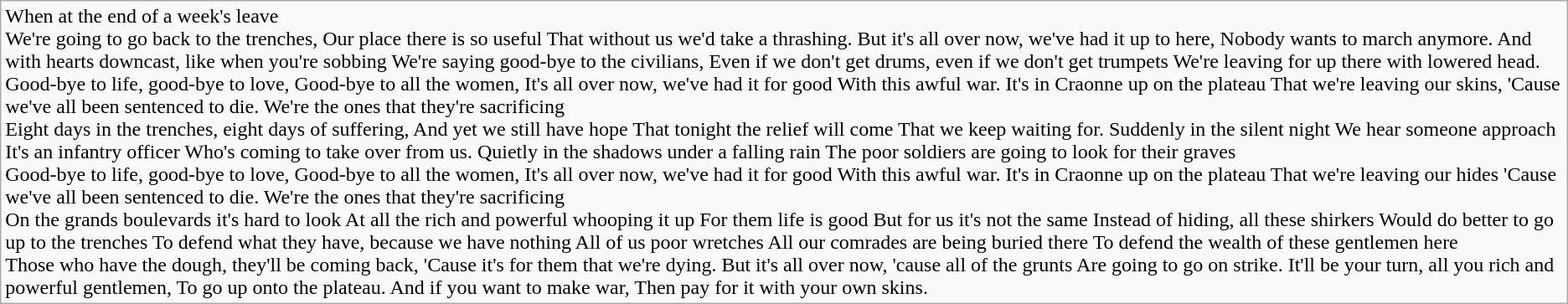<table class="wikitable" border="1">
<tr>
<td>When at the end of a week's leave<br>We're going to go back to the trenches,
Our place there is so useful
That without us we'd take a thrashing.
But it's all over now, we've had it up to here,
Nobody wants to march anymore.
And with hearts downcast, like when you're sobbing
We're saying good-bye to the civilians,
Even if we don't get drums, even if we don't get trumpets
We're leaving for up there with lowered head.<br>Good-bye to life, good-bye to love,
Good-bye to all the women,
It's all over now, we've had it for good
With this awful war.
It's in Craonne up on the plateau
That we're leaving our skins,
'Cause we've all been sentenced to die.
We're the ones that they're sacrificing<br>Eight days in the trenches, eight days of suffering,
And yet we still have hope
That tonight the relief will come
That we keep waiting for.
Suddenly in the silent night
We hear someone approach
It's an infantry officer
Who's coming to take over from us.
Quietly in the shadows under a falling rain
The poor soldiers are going to look for their graves<br>Good-bye to life, good-bye to love,
Good-bye to all the women,
It's all over now, we've had it for good
With this awful war.
It's in Craonne up on the plateau
That we're leaving our hides
'Cause we've all been sentenced to die.
We're the ones that they're sacrificing<br>On the grands boulevards it's hard to look
At all the rich and powerful whooping it up
For them life is good
But for us it's not the same
Instead of hiding, all these shirkers
Would do better to go up to the trenches
To defend what they have, because we have nothing
All of us poor wretches
All our comrades are being buried there
To defend the wealth of these gentlemen here<br>Those who have the dough, they'll be coming back,
'Cause it's for them that we're dying.
But it's all over now, 'cause all of the grunts
Are going to go on strike.
It'll be your turn, all you rich and powerful gentlemen,
To go up onto the plateau.
And if you want to make war,
Then pay for it with your own skins.</td>
</tr>
</table>
